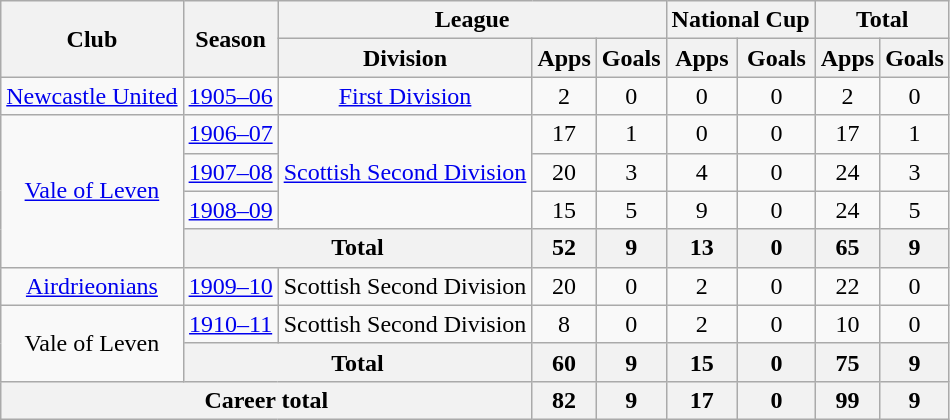<table class="wikitable" style="text-align: center;">
<tr>
<th rowspan="2">Club</th>
<th rowspan="2">Season</th>
<th colspan="3">League</th>
<th colspan="2">National Cup</th>
<th colspan="2">Total</th>
</tr>
<tr>
<th>Division</th>
<th>Apps</th>
<th>Goals</th>
<th>Apps</th>
<th>Goals</th>
<th>Apps</th>
<th>Goals</th>
</tr>
<tr>
<td><a href='#'>Newcastle United</a></td>
<td><a href='#'>1905–06</a></td>
<td><a href='#'>First Division</a></td>
<td>2</td>
<td>0</td>
<td>0</td>
<td>0</td>
<td>2</td>
<td>0</td>
</tr>
<tr>
<td rowspan="4"><a href='#'>Vale of Leven</a></td>
<td><a href='#'>1906–07</a></td>
<td rowspan="3"><a href='#'>Scottish Second Division</a></td>
<td>17</td>
<td>1</td>
<td>0</td>
<td>0</td>
<td>17</td>
<td>1</td>
</tr>
<tr>
<td><a href='#'>1907–08</a></td>
<td>20</td>
<td>3</td>
<td>4</td>
<td>0</td>
<td>24</td>
<td>3</td>
</tr>
<tr>
<td><a href='#'>1908–09</a></td>
<td>15</td>
<td>5</td>
<td>9</td>
<td>0</td>
<td>24</td>
<td>5</td>
</tr>
<tr>
<th colspan="2">Total</th>
<th>52</th>
<th>9</th>
<th>13</th>
<th>0</th>
<th>65</th>
<th>9</th>
</tr>
<tr>
<td><a href='#'>Airdrieonians</a></td>
<td><a href='#'>1909–10</a></td>
<td>Scottish Second Division</td>
<td>20</td>
<td>0</td>
<td>2</td>
<td>0</td>
<td>22</td>
<td>0</td>
</tr>
<tr>
<td rowspan="2">Vale of Leven</td>
<td><a href='#'>1910–11</a></td>
<td>Scottish Second Division</td>
<td>8</td>
<td>0</td>
<td>2</td>
<td>0</td>
<td>10</td>
<td>0</td>
</tr>
<tr>
<th colspan="2">Total</th>
<th>60</th>
<th>9</th>
<th>15</th>
<th>0</th>
<th>75</th>
<th>9</th>
</tr>
<tr>
<th colspan="3">Career total</th>
<th>82</th>
<th>9</th>
<th>17</th>
<th>0</th>
<th>99</th>
<th>9</th>
</tr>
</table>
